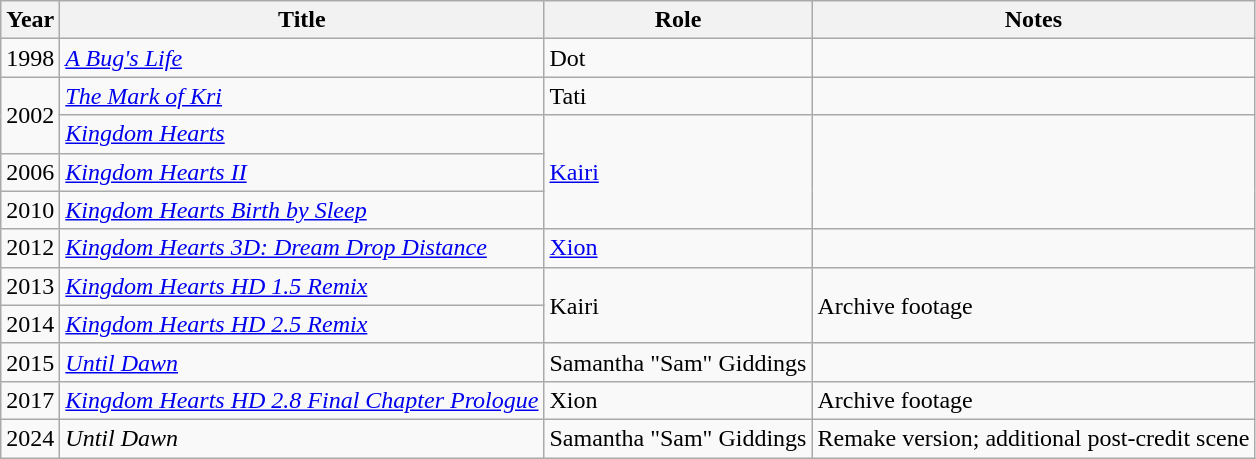<table class="wikitable sortable">
<tr>
<th>Year</th>
<th>Title</th>
<th>Role</th>
<th class="unsortable">Notes</th>
</tr>
<tr>
<td>1998</td>
<td><em><a href='#'>A Bug's Life</a></em></td>
<td>Dot</td>
<td></td>
</tr>
<tr>
<td rowspan="2">2002</td>
<td><em><a href='#'>The Mark of Kri</a></em></td>
<td>Tati</td>
<td></td>
</tr>
<tr>
<td><em><a href='#'>Kingdom Hearts</a></em></td>
<td rowspan=3><a href='#'>Kairi</a></td>
<td rowspan="3"></td>
</tr>
<tr>
<td>2006</td>
<td><em><a href='#'>Kingdom Hearts II</a></em></td>
</tr>
<tr>
<td>2010</td>
<td><em><a href='#'>Kingdom Hearts Birth by Sleep</a></em></td>
</tr>
<tr>
<td>2012</td>
<td><em><a href='#'>Kingdom Hearts 3D: Dream Drop Distance</a></em></td>
<td><a href='#'>Xion</a></td>
<td></td>
</tr>
<tr>
<td>2013</td>
<td><em><a href='#'>Kingdom Hearts HD 1.5 Remix</a></em></td>
<td rowspan=2>Kairi</td>
<td rowspan="2">Archive footage</td>
</tr>
<tr>
<td>2014</td>
<td><em><a href='#'>Kingdom Hearts HD 2.5 Remix</a></em></td>
</tr>
<tr>
<td>2015</td>
<td><em><a href='#'>Until Dawn</a></em></td>
<td>Samantha "Sam" Giddings</td>
<td></td>
</tr>
<tr>
<td>2017</td>
<td><em><a href='#'>Kingdom Hearts HD 2.8 Final Chapter Prologue</a></em></td>
<td>Xion</td>
<td>Archive footage</td>
</tr>
<tr>
<td>2024</td>
<td><em>Until Dawn</em></td>
<td>Samantha "Sam" Giddings</td>
<td>Remake version; additional post-credit scene</td>
</tr>
</table>
